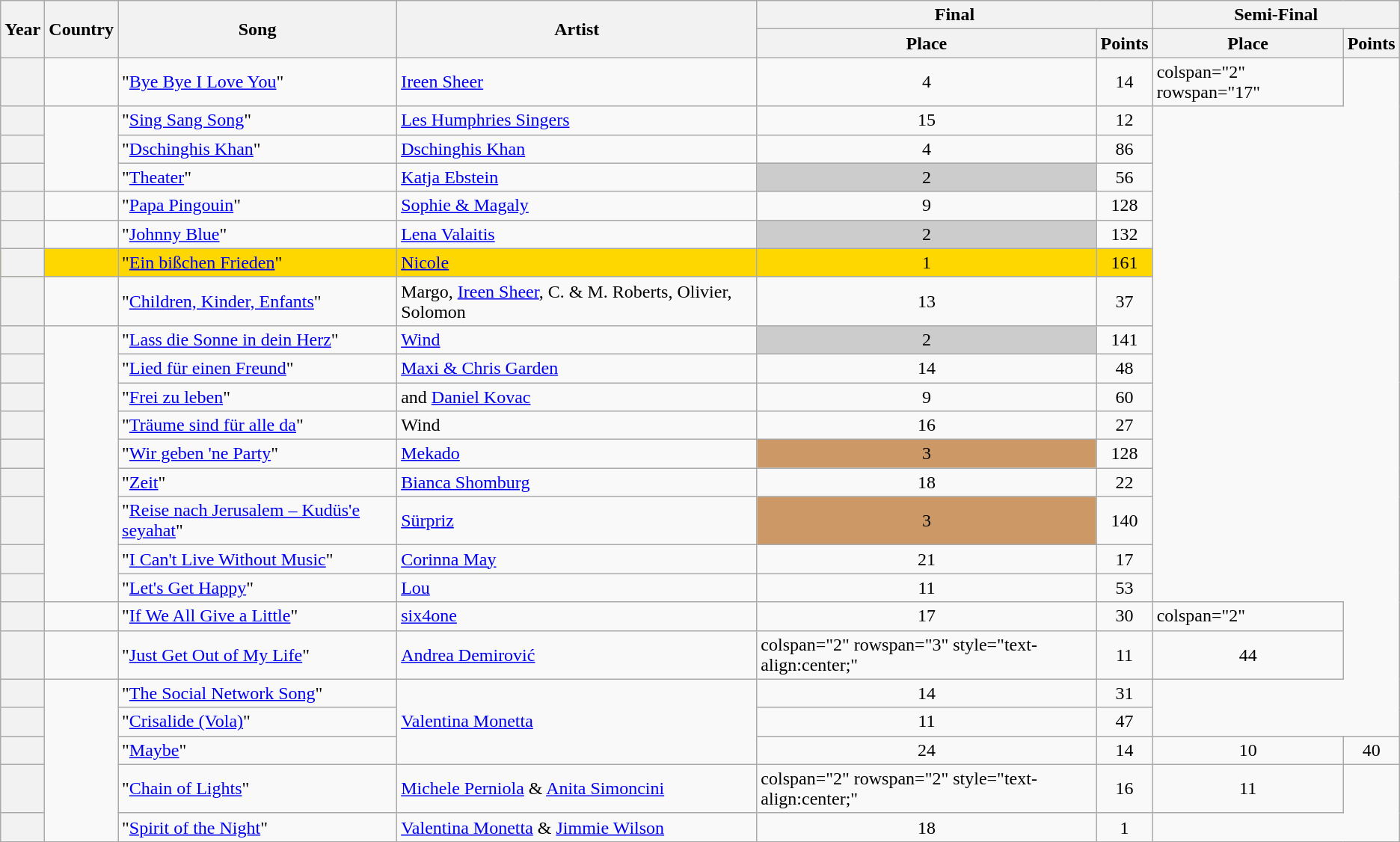<table class="wikitable sortable plainrowheaders">
<tr>
<th rowspan="2">Year</th>
<th rowspan="2">Country</th>
<th rowspan="2">Song</th>
<th rowspan="2">Artist</th>
<th colspan="2">Final</th>
<th colspan="2">Semi-Final</th>
</tr>
<tr>
<th scope="col">Place</th>
<th>Points</th>
<th>Place</th>
<th>Points</th>
</tr>
<tr>
<th scope="row" style="text-align:center;"></th>
<td></td>
<td>"<a href='#'>Bye Bye I Love You</a>"</td>
<td><a href='#'>Ireen Sheer</a></td>
<td style="text-align:center;">4</td>
<td style="text-align:center;">14</td>
<td>colspan="2" rowspan="17" </td>
</tr>
<tr>
<th scope="row" style="text-align:center;"></th>
<td rowspan="3"></td>
<td>"<a href='#'>Sing Sang Song</a>"</td>
<td><a href='#'>Les Humphries Singers</a></td>
<td style="text-align:center;">15</td>
<td style="text-align:center;">12</td>
</tr>
<tr>
<th scope="row" style="text-align:center;"></th>
<td>"<a href='#'>Dschinghis Khan</a>"</td>
<td><a href='#'>Dschinghis Khan</a></td>
<td style="text-align:center;">4</td>
<td style="text-align:center;">86</td>
</tr>
<tr>
<th scope="row" style="text-align:center;"></th>
<td>"<a href='#'>Theater</a>"</td>
<td><a href='#'>Katja Ebstein</a></td>
<td style="text-align:center; background-color:#CCC;">2</td>
<td style="text-align:center;">56</td>
</tr>
<tr>
<th scope="row" style="text-align:center;"></th>
<td></td>
<td>"<a href='#'>Papa Pingouin</a>"</td>
<td><a href='#'>Sophie & Magaly</a></td>
<td style="text-align:center;">9</td>
<td style="text-align:center;">128</td>
</tr>
<tr>
<th scope="row" style="text-align:center;"></th>
<td></td>
<td>"<a href='#'>Johnny Blue</a>"</td>
<td><a href='#'>Lena Valaitis</a></td>
<td style="text-align:center; background-color:#CCC;">2</td>
<td style="text-align:center;">132</td>
</tr>
<tr style="background:gold">
<th scope="row" style="text-align:center;"></th>
<td></td>
<td>"<a href='#'>Ein bißchen Frieden</a>"</td>
<td><a href='#'>Nicole</a></td>
<td style="text-align:center;">1</td>
<td style="text-align:center;">161</td>
</tr>
<tr>
<th scope="row" style="text-align:center;"></th>
<td></td>
<td>"<a href='#'>Children, Kinder, Enfants</a>"</td>
<td>Margo, <a href='#'>Ireen Sheer</a>, C. & M. Roberts, Olivier, Solomon</td>
<td style="text-align:center;">13</td>
<td style="text-align:center;">37</td>
</tr>
<tr>
<th scope="row" style="text-align:center;"></th>
<td rowspan="9"></td>
<td>"<a href='#'>Lass die Sonne in dein Herz</a>"</td>
<td><a href='#'>Wind</a></td>
<td style="text-align:center; background-color:#CCC;">2</td>
<td style="text-align:center;">141</td>
</tr>
<tr>
<th scope="row" style="text-align:center;"></th>
<td>"<a href='#'>Lied für einen Freund</a>"</td>
<td><a href='#'>Maxi & Chris Garden</a></td>
<td style="text-align:center;">14</td>
<td style="text-align:center;">48</td>
</tr>
<tr>
<th scope="row" style="text-align:center;"></th>
<td>"<a href='#'>Frei zu leben</a>"</td>
<td> and <a href='#'>Daniel Kovac</a></td>
<td style="text-align:center;">9</td>
<td style="text-align:center;">60</td>
</tr>
<tr>
<th scope="row" style="text-align:center;"></th>
<td>"<a href='#'>Träume sind für alle da</a>"</td>
<td>Wind</td>
<td style="text-align:center;">16</td>
<td style="text-align:center;">27</td>
</tr>
<tr>
<th scope="row" style="text-align:center;"></th>
<td>"<a href='#'>Wir geben 'ne Party</a>"</td>
<td><a href='#'>Mekado</a></td>
<td style="text-align:center; background-color:#C96;">3</td>
<td style="text-align:center;">128</td>
</tr>
<tr>
<th scope="row" style="text-align:center;"></th>
<td>"<a href='#'>Zeit</a>"</td>
<td><a href='#'>Bianca Shomburg</a></td>
<td style="text-align:center;">18</td>
<td style="text-align:center;">22</td>
</tr>
<tr>
<th scope="row" style="text-align:center;"></th>
<td>"<a href='#'>Reise nach Jerusalem – Kudüs'e seyahat</a>"</td>
<td><a href='#'>Sürpriz</a></td>
<td style="text-align:center; background-color:#C96;">3</td>
<td style="text-align:center;">140</td>
</tr>
<tr>
<th scope="row" style="text-align:center;"></th>
<td>"<a href='#'>I Can't Live Without Music</a>"</td>
<td><a href='#'>Corinna May</a></td>
<td style="text-align:center;">21</td>
<td style="text-align:center;">17</td>
</tr>
<tr>
<th scope="row" style="text-align:center;"></th>
<td>"<a href='#'>Let's Get Happy</a>"</td>
<td><a href='#'>Lou</a></td>
<td style="text-align:center;">11</td>
<td style="text-align:center;">53</td>
</tr>
<tr>
<th scope="row" style="text-align:center;"></th>
<td></td>
<td>"<a href='#'>If We All Give a Little</a>"</td>
<td><a href='#'>six4one</a></td>
<td style="text-align:center;">17</td>
<td style="text-align:center;">30</td>
<td>colspan="2" </td>
</tr>
<tr>
<th scope="row" style="text-align:center;"></th>
<td></td>
<td>"<a href='#'>Just Get Out of My Life</a>"</td>
<td><a href='#'>Andrea Demirović</a></td>
<td>colspan="2" rowspan="3" style="text-align:center;" </td>
<td style="text-align:center;">11</td>
<td style="text-align:center;">44</td>
</tr>
<tr>
<th scope="row" style="text-align:center;"></th>
<td rowspan="5"></td>
<td>"<a href='#'>The Social Network Song</a>"</td>
<td rowspan="3"><a href='#'>Valentina Monetta</a></td>
<td style="text-align:center;">14</td>
<td style="text-align:center;">31</td>
</tr>
<tr>
<th scope="row" style="text-align:center;"></th>
<td>"<a href='#'>Crisalide (Vola)</a>"</td>
<td style="text-align:center;">11</td>
<td style="text-align:center;">47</td>
</tr>
<tr>
<th scope="row" style="text-align:center;"></th>
<td>"<a href='#'>Maybe</a>"</td>
<td style="text-align:center;">24</td>
<td style="text-align:center;">14</td>
<td style="text-align:center;">10</td>
<td style="text-align:center;">40</td>
</tr>
<tr>
<th scope="row" style="text-align:center;"></th>
<td>"<a href='#'>Chain of Lights</a>"</td>
<td><a href='#'>Michele Perniola</a> & <a href='#'>Anita Simoncini</a></td>
<td>colspan="2" rowspan="2" style="text-align:center;" </td>
<td style="text-align:center;">16</td>
<td style="text-align:center;">11</td>
</tr>
<tr>
<th scope="row" style="text-align:center;"></th>
<td>"<a href='#'>Spirit of the Night</a>"</td>
<td><a href='#'>Valentina Monetta</a> & <a href='#'>Jimmie Wilson</a></td>
<td style="text-align:center;">18</td>
<td style="text-align:center;">1</td>
</tr>
<tr>
</tr>
</table>
